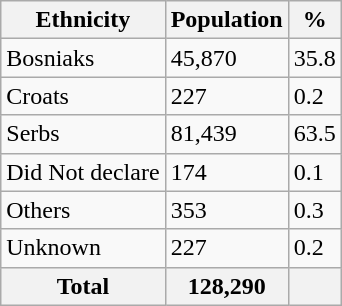<table class="wikitable">
<tr>
<th>Ethnicity</th>
<th>Population</th>
<th>%</th>
</tr>
<tr>
<td>Bosniaks</td>
<td>45,870</td>
<td>35.8</td>
</tr>
<tr>
<td>Croats</td>
<td>227</td>
<td>0.2</td>
</tr>
<tr>
<td>Serbs</td>
<td>81,439</td>
<td>63.5</td>
</tr>
<tr>
<td>Did Not declare</td>
<td>174</td>
<td>0.1</td>
</tr>
<tr>
<td>Others</td>
<td>353</td>
<td>0.3</td>
</tr>
<tr>
<td>Unknown</td>
<td>227</td>
<td>0.2</td>
</tr>
<tr>
<th>Total</th>
<th>128,290</th>
<th></th>
</tr>
</table>
